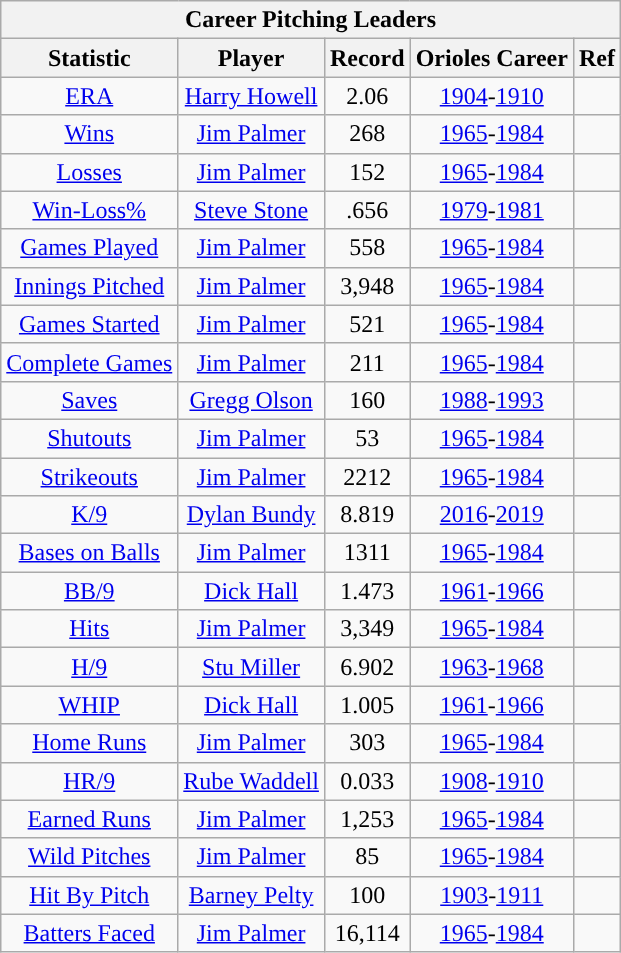<table class="wikitable sortable" style="text-align:center">
<tr>
<th colspan=5>Career Pitching Leaders</th>
</tr>
<tr>
<th scope="col">Statistic</th>
<th scope="col">Player</th>
<th scope="col" class="unsortable">Record</th>
<th scope="col">Orioles Career</th>
<th scope="col" class="unsortable">Ref</th>
</tr>
<tr>
<td><a href='#'>ERA</a></td>
<td><a href='#'>Harry Howell</a></td>
<td>2.06</td>
<td><a href='#'>1904</a>-<a href='#'>1910</a></td>
<td></td>
</tr>
<tr>
<td><a href='#'>Wins</a></td>
<td><a href='#'>Jim Palmer</a></td>
<td>268</td>
<td><a href='#'>1965</a>-<a href='#'>1984</a></td>
<td></td>
</tr>
<tr>
<td><a href='#'>Losses</a></td>
<td><a href='#'>Jim Palmer</a></td>
<td>152</td>
<td><a href='#'>1965</a>-<a href='#'>1984</a></td>
<td></td>
</tr>
<tr>
<td><a href='#'>Win-Loss%</a></td>
<td><a href='#'>Steve Stone</a></td>
<td>.656</td>
<td><a href='#'>1979</a>-<a href='#'>1981</a></td>
<td></td>
</tr>
<tr>
<td><a href='#'>Games Played</a></td>
<td><a href='#'>Jim Palmer</a></td>
<td>558</td>
<td><a href='#'>1965</a>-<a href='#'>1984</a></td>
<td></td>
</tr>
<tr>
<td><a href='#'>Innings Pitched</a></td>
<td><a href='#'>Jim Palmer</a></td>
<td>3,948</td>
<td><a href='#'>1965</a>-<a href='#'>1984</a></td>
<td></td>
</tr>
<tr>
<td><a href='#'>Games Started</a></td>
<td><a href='#'>Jim Palmer</a></td>
<td>521</td>
<td><a href='#'>1965</a>-<a href='#'>1984</a></td>
<td></td>
</tr>
<tr>
<td><a href='#'>Complete Games</a></td>
<td><a href='#'>Jim Palmer</a></td>
<td>211</td>
<td><a href='#'>1965</a>-<a href='#'>1984</a></td>
<td></td>
</tr>
<tr>
<td><a href='#'>Saves</a></td>
<td><a href='#'>Gregg Olson</a></td>
<td>160</td>
<td><a href='#'>1988</a>-<a href='#'>1993</a></td>
<td></td>
</tr>
<tr>
<td><a href='#'>Shutouts</a></td>
<td><a href='#'>Jim Palmer</a></td>
<td>53</td>
<td><a href='#'>1965</a>-<a href='#'>1984</a></td>
<td></td>
</tr>
<tr>
<td><a href='#'>Strikeouts</a></td>
<td><a href='#'>Jim Palmer</a></td>
<td>2212</td>
<td><a href='#'>1965</a>-<a href='#'>1984</a></td>
<td></td>
</tr>
<tr>
<td><a href='#'>K/9</a></td>
<td><a href='#'>Dylan Bundy</a></td>
<td>8.819</td>
<td><a href='#'>2016</a>-<a href='#'>2019</a></td>
<td></td>
</tr>
<tr>
<td><a href='#'>Bases on Balls</a></td>
<td><a href='#'>Jim Palmer</a></td>
<td>1311</td>
<td><a href='#'>1965</a>-<a href='#'>1984</a></td>
<td></td>
</tr>
<tr>
<td><a href='#'>BB/9</a></td>
<td><a href='#'>Dick Hall</a></td>
<td>1.473</td>
<td><a href='#'>1961</a>-<a href='#'>1966</a></td>
<td></td>
</tr>
<tr>
<td><a href='#'>Hits</a></td>
<td><a href='#'>Jim Palmer</a></td>
<td>3,349</td>
<td><a href='#'>1965</a>-<a href='#'>1984</a></td>
<td></td>
</tr>
<tr>
<td><a href='#'>H/9</a></td>
<td><a href='#'>Stu Miller</a></td>
<td>6.902</td>
<td><a href='#'>1963</a>-<a href='#'>1968</a></td>
<td></td>
</tr>
<tr>
<td><a href='#'>WHIP</a></td>
<td><a href='#'>Dick Hall</a></td>
<td>1.005</td>
<td><a href='#'>1961</a>-<a href='#'>1966</a></td>
<td></td>
</tr>
<tr>
<td><a href='#'>Home Runs</a></td>
<td><a href='#'>Jim Palmer</a></td>
<td>303</td>
<td><a href='#'>1965</a>-<a href='#'>1984</a></td>
<td></td>
</tr>
<tr>
<td><a href='#'>HR/9</a></td>
<td><a href='#'>Rube Waddell</a></td>
<td>0.033</td>
<td><a href='#'>1908</a>-<a href='#'>1910</a></td>
<td></td>
</tr>
<tr>
<td><a href='#'>Earned Runs</a></td>
<td><a href='#'>Jim Palmer</a></td>
<td>1,253</td>
<td><a href='#'>1965</a>-<a href='#'>1984</a></td>
<td></td>
</tr>
<tr>
<td><a href='#'>Wild Pitches</a></td>
<td><a href='#'>Jim Palmer</a></td>
<td>85</td>
<td><a href='#'>1965</a>-<a href='#'>1984</a></td>
<td></td>
</tr>
<tr>
<td><a href='#'>Hit By Pitch</a></td>
<td><a href='#'>Barney Pelty</a></td>
<td>100</td>
<td><a href='#'>1903</a>-<a href='#'>1911</a></td>
<td></td>
</tr>
<tr>
<td><a href='#'>Batters Faced</a></td>
<td><a href='#'>Jim Palmer</a></td>
<td>16,114</td>
<td><a href='#'>1965</a>-<a href='#'>1984</a></td>
<td></td>
</tr>
</table>
